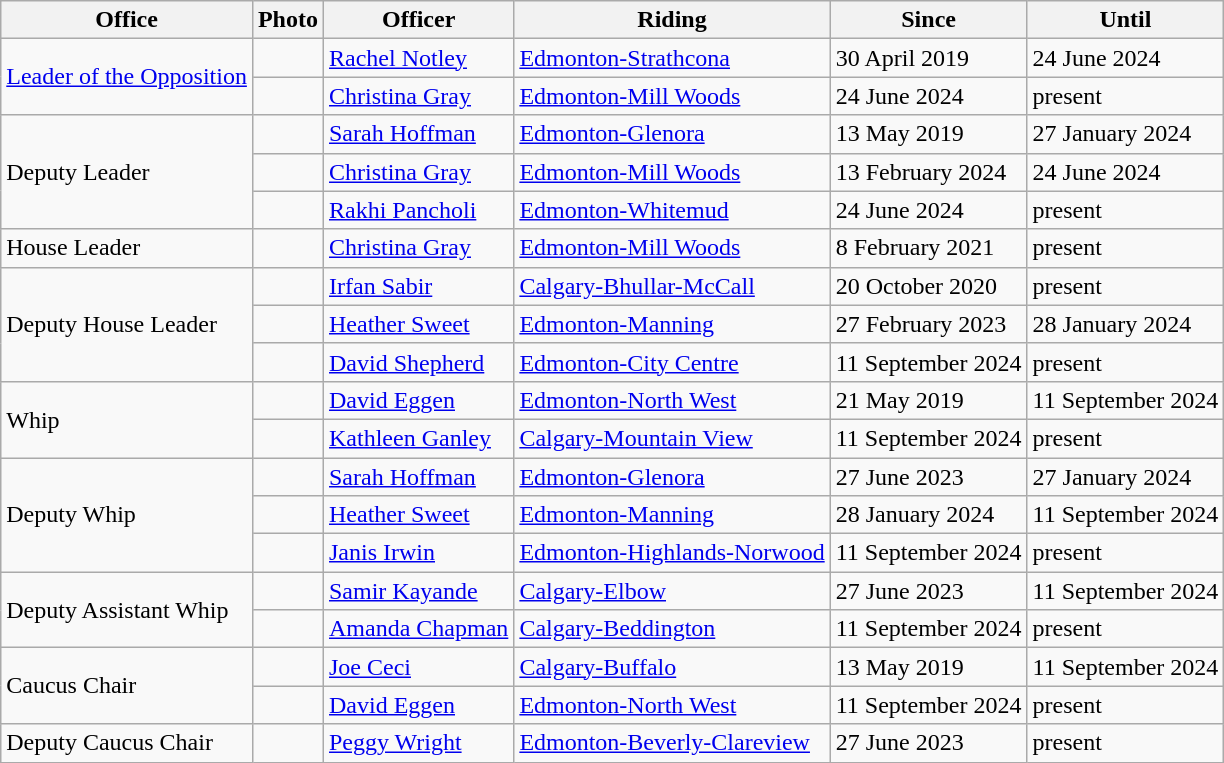<table class="wikitable">
<tr>
<th>Office</th>
<th>Photo</th>
<th>Officer</th>
<th>Riding</th>
<th>Since</th>
<th>Until</th>
</tr>
<tr>
<td rowspan="2"><a href='#'>Leader of the Opposition</a></td>
<td></td>
<td><a href='#'>Rachel Notley</a></td>
<td><a href='#'>Edmonton-Strathcona</a></td>
<td>30 April 2019</td>
<td>24 June 2024</td>
</tr>
<tr>
<td></td>
<td><a href='#'>Christina Gray</a></td>
<td><a href='#'>Edmonton-Mill Woods</a></td>
<td>24 June 2024</td>
<td>present</td>
</tr>
<tr>
<td rowspan="3">Deputy Leader</td>
<td></td>
<td><a href='#'>Sarah Hoffman</a></td>
<td><a href='#'>Edmonton-Glenora</a></td>
<td>13 May 2019</td>
<td>27 January 2024</td>
</tr>
<tr>
<td></td>
<td><a href='#'>Christina Gray</a></td>
<td><a href='#'>Edmonton-Mill Woods</a></td>
<td>13 February 2024</td>
<td>24 June 2024</td>
</tr>
<tr>
<td></td>
<td><a href='#'>Rakhi Pancholi</a></td>
<td><a href='#'>Edmonton-Whitemud</a></td>
<td>24 June 2024</td>
<td>present</td>
</tr>
<tr>
<td>House Leader</td>
<td></td>
<td><a href='#'>Christina Gray</a></td>
<td><a href='#'>Edmonton-Mill Woods</a></td>
<td>8 February 2021</td>
<td>present</td>
</tr>
<tr>
<td rowspan="3">Deputy House Leader</td>
<td></td>
<td><a href='#'>Irfan Sabir</a></td>
<td><a href='#'>Calgary-Bhullar-McCall</a></td>
<td>20 October 2020</td>
<td>present</td>
</tr>
<tr>
<td></td>
<td><a href='#'>Heather Sweet</a></td>
<td><a href='#'>Edmonton-Manning</a></td>
<td>27 February 2023</td>
<td>28 January 2024</td>
</tr>
<tr>
<td></td>
<td><a href='#'>David Shepherd</a></td>
<td><a href='#'>Edmonton-City Centre</a></td>
<td>11 September 2024</td>
<td>present</td>
</tr>
<tr>
<td rowspan="2">Whip</td>
<td></td>
<td><a href='#'>David Eggen</a></td>
<td><a href='#'>Edmonton-North West</a></td>
<td>21 May 2019</td>
<td>11 September 2024</td>
</tr>
<tr>
<td></td>
<td><a href='#'>Kathleen Ganley</a></td>
<td><a href='#'>Calgary-Mountain View</a></td>
<td>11 September 2024</td>
<td>present</td>
</tr>
<tr>
<td rowspan="3">Deputy Whip</td>
<td></td>
<td><a href='#'>Sarah Hoffman</a></td>
<td><a href='#'>Edmonton-Glenora</a></td>
<td>27 June 2023</td>
<td>27 January 2024</td>
</tr>
<tr>
<td></td>
<td><a href='#'>Heather Sweet</a></td>
<td><a href='#'>Edmonton-Manning</a></td>
<td>28 January 2024</td>
<td>11 September 2024</td>
</tr>
<tr>
<td></td>
<td><a href='#'>Janis Irwin</a></td>
<td><a href='#'>Edmonton-Highlands-Norwood</a></td>
<td>11 September 2024</td>
<td>present</td>
</tr>
<tr>
<td rowspan="2">Deputy Assistant Whip</td>
<td></td>
<td><a href='#'>Samir Kayande</a></td>
<td><a href='#'>Calgary-Elbow</a></td>
<td>27 June 2023</td>
<td>11 September 2024</td>
</tr>
<tr>
<td></td>
<td><a href='#'>Amanda Chapman</a></td>
<td><a href='#'>Calgary-Beddington</a></td>
<td>11 September 2024</td>
<td>present</td>
</tr>
<tr>
<td rowspan="2">Caucus Chair</td>
<td></td>
<td><a href='#'>Joe Ceci</a></td>
<td><a href='#'>Calgary-Buffalo</a></td>
<td>13 May 2019</td>
<td>11 September 2024</td>
</tr>
<tr>
<td></td>
<td><a href='#'>David Eggen</a></td>
<td><a href='#'>Edmonton-North West</a></td>
<td>11 September 2024</td>
<td>present</td>
</tr>
<tr>
<td>Deputy Caucus Chair</td>
<td></td>
<td><a href='#'>Peggy Wright</a></td>
<td><a href='#'>Edmonton-Beverly-Clareview</a></td>
<td>27 June 2023</td>
<td>present</td>
</tr>
</table>
